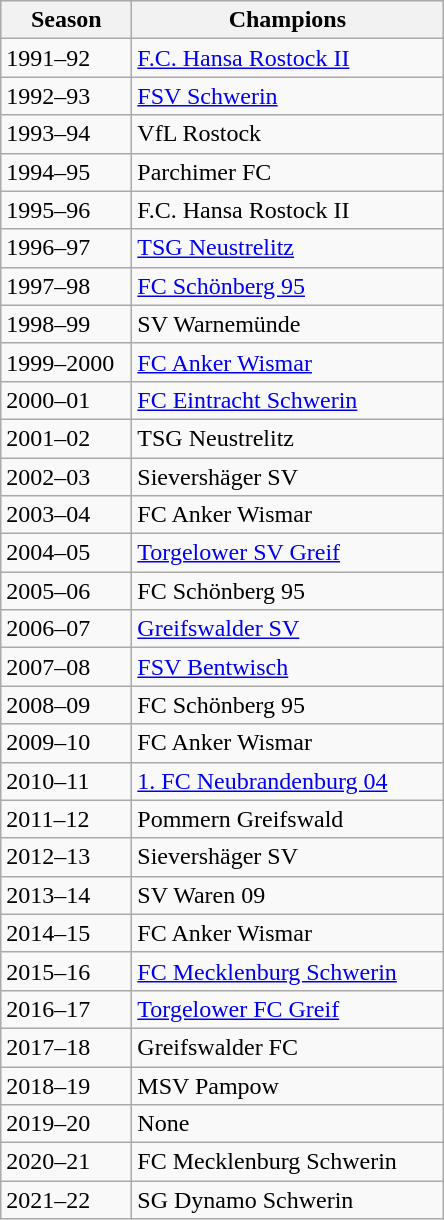<table class="wikitable">
<tr align="center" bgcolor="#dfdfdf">
<th width="80">Season</th>
<th width="200">Champions</th>
</tr>
<tr>
<td>1991–92</td>
<td><a href='#'>F.C. Hansa Rostock II</a></td>
</tr>
<tr>
<td>1992–93</td>
<td><a href='#'>FSV Schwerin</a></td>
</tr>
<tr>
<td>1993–94</td>
<td>VfL Rostock</td>
</tr>
<tr>
<td>1994–95</td>
<td>Parchimer FC</td>
</tr>
<tr>
<td>1995–96</td>
<td>F.C. Hansa Rostock II</td>
</tr>
<tr>
<td>1996–97</td>
<td><a href='#'>TSG Neustrelitz</a></td>
</tr>
<tr>
<td>1997–98</td>
<td><a href='#'>FC Schönberg 95</a></td>
</tr>
<tr>
<td>1998–99</td>
<td>SV Warnemünde</td>
</tr>
<tr>
<td>1999–2000</td>
<td><a href='#'>FC Anker Wismar</a></td>
</tr>
<tr>
<td>2000–01</td>
<td><a href='#'>FC Eintracht Schwerin</a></td>
</tr>
<tr>
<td>2001–02</td>
<td>TSG Neustrelitz</td>
</tr>
<tr>
<td>2002–03</td>
<td>Sievershäger SV</td>
</tr>
<tr>
<td>2003–04</td>
<td>FC Anker Wismar</td>
</tr>
<tr>
<td>2004–05</td>
<td><a href='#'>Torgelower SV Greif</a></td>
</tr>
<tr>
<td>2005–06</td>
<td>FC Schönberg 95</td>
</tr>
<tr>
<td>2006–07</td>
<td><a href='#'>Greifswalder SV</a></td>
</tr>
<tr>
<td>2007–08</td>
<td><a href='#'>FSV Bentwisch</a></td>
</tr>
<tr>
<td>2008–09</td>
<td>FC Schönberg 95</td>
</tr>
<tr>
<td>2009–10</td>
<td>FC Anker Wismar</td>
</tr>
<tr>
<td>2010–11</td>
<td><a href='#'>1. FC Neubrandenburg 04</a></td>
</tr>
<tr>
<td>2011–12</td>
<td>Pommern Greifswald</td>
</tr>
<tr>
<td>2012–13</td>
<td>Sievershäger SV</td>
</tr>
<tr>
<td>2013–14</td>
<td>SV Waren 09</td>
</tr>
<tr>
<td>2014–15</td>
<td>FC Anker Wismar</td>
</tr>
<tr>
<td>2015–16</td>
<td><a href='#'>FC Mecklenburg Schwerin</a></td>
</tr>
<tr>
<td>2016–17</td>
<td><a href='#'>Torgelower FC Greif</a></td>
</tr>
<tr>
<td>2017–18</td>
<td>Greifswalder FC</td>
</tr>
<tr>
<td>2018–19</td>
<td>MSV Pampow</td>
</tr>
<tr>
<td>2019–20</td>
<td>None</td>
</tr>
<tr>
<td>2020–21</td>
<td>FC Mecklenburg Schwerin</td>
</tr>
<tr>
<td>2021–22</td>
<td>SG Dynamo Schwerin</td>
</tr>
</table>
